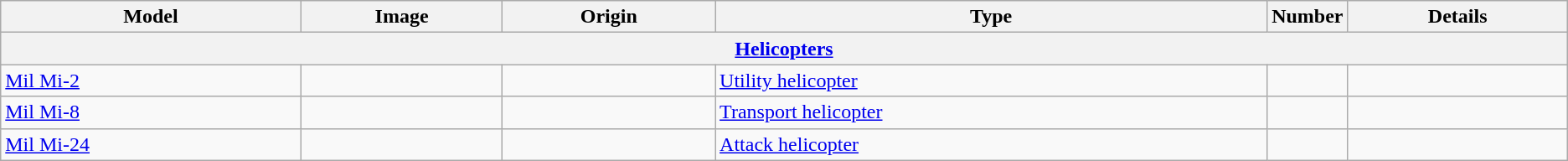<table class="wikitable">
<tr>
<th>Model</th>
<th>Image</th>
<th>Origin</th>
<th>Type</th>
<th style="width:5%;">Number</th>
<th>Details</th>
</tr>
<tr>
<th colspan="6" style="align: center;"><a href='#'>Helicopters</a></th>
</tr>
<tr>
<td><a href='#'>Mil Mi-2</a></td>
<td></td>
<td><br></td>
<td><a href='#'>Utility helicopter</a></td>
<td></td>
<td></td>
</tr>
<tr>
<td><a href='#'>Mil Mi-8</a></td>
<td></td>
<td></td>
<td><a href='#'>Transport helicopter</a></td>
<td></td>
<td></td>
</tr>
<tr>
<td><a href='#'>Mil Mi-24</a></td>
<td></td>
<td></td>
<td><a href='#'>Attack helicopter</a></td>
<td></td>
<td></td>
</tr>
</table>
